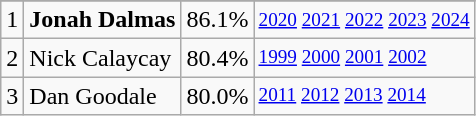<table class="wikitable">
<tr>
</tr>
<tr>
<td>1</td>
<td><strong>Jonah Dalmas</strong></td>
<td><abbr>86.1%</abbr></td>
<td style="font-size:80%;"><a href='#'>2020</a> <a href='#'>2021</a> <a href='#'>2022</a> <a href='#'>2023</a> <a href='#'>2024</a></td>
</tr>
<tr>
<td>2</td>
<td>Nick Calaycay</td>
<td><abbr>80.4%</abbr></td>
<td style="font-size:80%;"><a href='#'>1999</a> <a href='#'>2000</a> <a href='#'>2001</a> <a href='#'>2002</a></td>
</tr>
<tr>
<td>3</td>
<td>Dan Goodale</td>
<td><abbr>80.0%</abbr></td>
<td style="font-size:80%;"><a href='#'>2011</a> <a href='#'>2012</a> <a href='#'>2013</a> <a href='#'>2014</a></td>
</tr>
</table>
